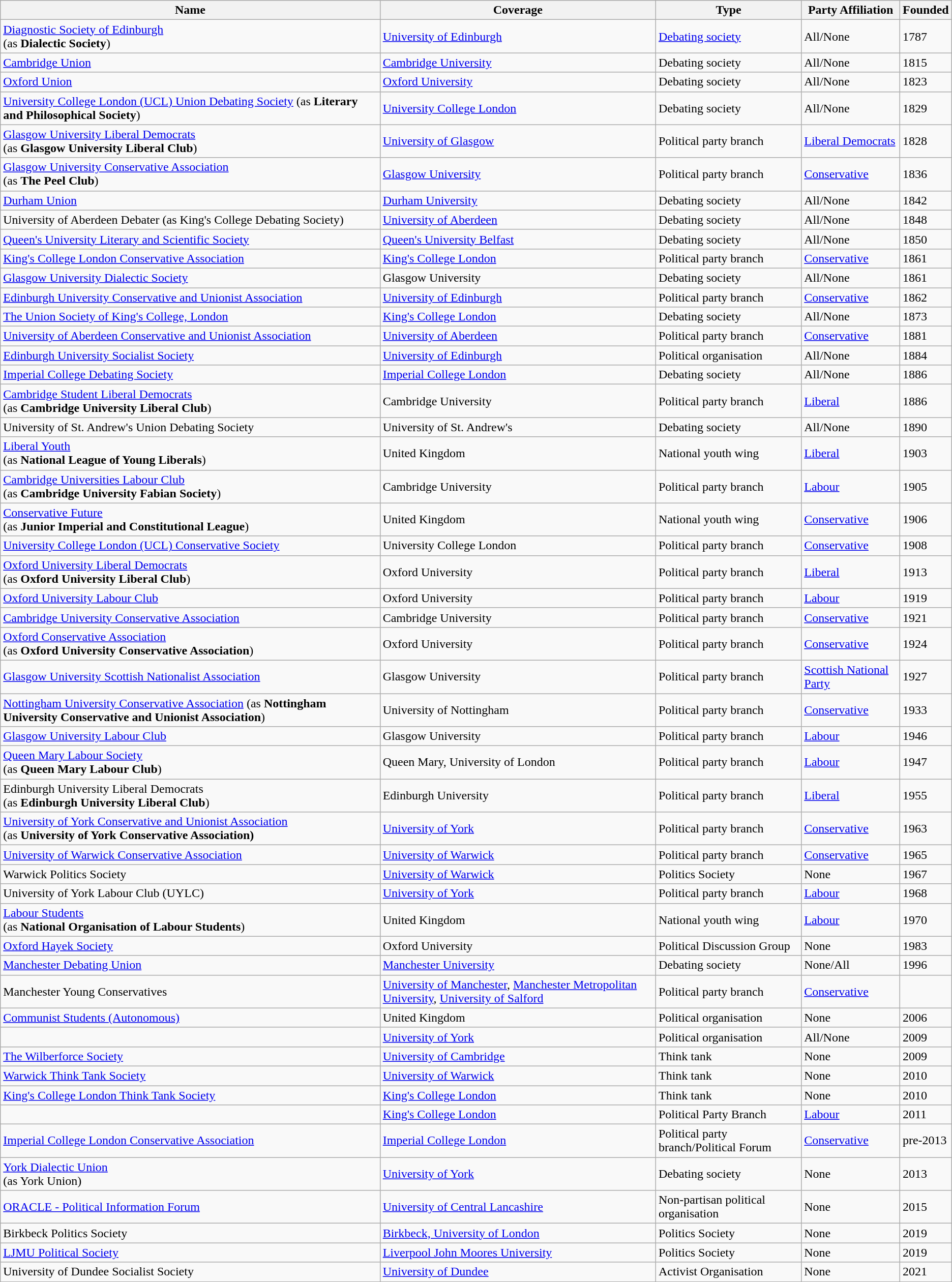<table class="wikitable"|colspan="9">
<tr>
<th>Name</th>
<th>Coverage</th>
<th>Type</th>
<th>Party Affiliation</th>
<th>Founded</th>
</tr>
<tr>
<td><a href='#'>Diagnostic Society of Edinburgh</a><br>(as <strong>Dialectic Society</strong>)</td>
<td><a href='#'>University of Edinburgh</a></td>
<td><a href='#'>Debating society</a></td>
<td>All/None</td>
<td>1787</td>
</tr>
<tr>
<td><a href='#'>Cambridge Union</a></td>
<td><a href='#'>Cambridge University</a></td>
<td>Debating society</td>
<td>All/None</td>
<td>1815</td>
</tr>
<tr>
<td><a href='#'>Oxford Union</a></td>
<td><a href='#'>Oxford University</a></td>
<td>Debating society</td>
<td>All/None</td>
<td>1823</td>
</tr>
<tr>
<td><a href='#'>University College London (UCL) Union Debating Society</a> (as <strong>Literary and Philosophical Society</strong>)</td>
<td><a href='#'>University College London</a></td>
<td>Debating society</td>
<td>All/None</td>
<td>1829</td>
</tr>
<tr>
<td><a href='#'>Glasgow University Liberal Democrats</a><br>(as <strong>Glasgow University Liberal Club</strong>)</td>
<td><a href='#'>University of Glasgow</a></td>
<td>Political party branch</td>
<td><a href='#'>Liberal Democrats</a></td>
<td>1828</td>
</tr>
<tr>
<td><a href='#'>Glasgow University Conservative Association</a><br>(as <strong>The Peel Club</strong>)</td>
<td><a href='#'>Glasgow University</a></td>
<td>Political party branch</td>
<td><a href='#'>Conservative</a></td>
<td>1836</td>
</tr>
<tr>
<td><a href='#'>Durham Union</a></td>
<td><a href='#'>Durham University</a></td>
<td>Debating society</td>
<td>All/None</td>
<td>1842</td>
</tr>
<tr>
<td>University of Aberdeen Debater (as King's College Debating Society)</td>
<td><a href='#'>University of Aberdeen</a></td>
<td>Debating society</td>
<td>All/None</td>
<td>1848</td>
</tr>
<tr>
<td><a href='#'>Queen's University Literary and Scientific Society</a></td>
<td><a href='#'>Queen's University Belfast</a></td>
<td>Debating society</td>
<td>All/None</td>
<td>1850</td>
</tr>
<tr>
<td><a href='#'>King's College London Conservative Association</a></td>
<td><a href='#'>King's College London</a></td>
<td>Political party branch</td>
<td><a href='#'>Conservative</a></td>
<td>1861</td>
</tr>
<tr>
<td><a href='#'>Glasgow University Dialectic Society</a></td>
<td>Glasgow University</td>
<td>Debating society</td>
<td>All/None</td>
<td>1861</td>
</tr>
<tr>
<td><a href='#'>Edinburgh University Conservative and Unionist Association</a></td>
<td><a href='#'>University of Edinburgh</a></td>
<td>Political party branch</td>
<td><a href='#'>Conservative</a></td>
<td>1862</td>
</tr>
<tr>
<td><a href='#'>The Union Society of King's College, London</a></td>
<td><a href='#'>King's College London</a></td>
<td>Debating society</td>
<td>All/None</td>
<td>1873</td>
</tr>
<tr>
<td><a href='#'>University of Aberdeen Conservative and Unionist Association</a></td>
<td><a href='#'>University of Aberdeen</a></td>
<td>Political party branch</td>
<td><a href='#'>Conservative</a></td>
<td>1881</td>
</tr>
<tr>
<td><a href='#'>Edinburgh University Socialist Society</a></td>
<td><a href='#'>University of Edinburgh</a></td>
<td>Political organisation</td>
<td>All/None</td>
<td>1884</td>
</tr>
<tr>
<td><a href='#'>Imperial College Debating Society</a></td>
<td><a href='#'>Imperial College London</a></td>
<td>Debating society</td>
<td>All/None</td>
<td>1886</td>
</tr>
<tr>
<td><a href='#'>Cambridge Student Liberal Democrats</a><br>(as <strong>Cambridge University Liberal Club</strong>)</td>
<td>Cambridge University</td>
<td>Political party branch</td>
<td><a href='#'>Liberal</a></td>
<td>1886</td>
</tr>
<tr>
<td>University of St. Andrew's Union Debating Society</td>
<td>University of St. Andrew's</td>
<td>Debating society</td>
<td>All/None</td>
<td>1890</td>
</tr>
<tr>
<td><a href='#'>Liberal Youth</a><br>(as <strong>National League of Young Liberals</strong>)</td>
<td>United Kingdom</td>
<td>National youth wing</td>
<td><a href='#'>Liberal</a></td>
<td>1903</td>
</tr>
<tr>
<td><a href='#'>Cambridge Universities Labour Club</a><br>(as <strong>Cambridge University Fabian Society</strong>)</td>
<td>Cambridge University</td>
<td>Political party branch</td>
<td><a href='#'>Labour</a></td>
<td>1905</td>
</tr>
<tr>
<td><a href='#'>Conservative Future</a><br>(as <strong>Junior Imperial and Constitutional League</strong>)</td>
<td>United Kingdom</td>
<td>National youth wing</td>
<td><a href='#'>Conservative</a></td>
<td>1906</td>
</tr>
<tr>
<td><a href='#'>University College London (UCL) Conservative Society</a></td>
<td>University College London</td>
<td>Political party branch</td>
<td><a href='#'>Conservative</a></td>
<td>1908</td>
</tr>
<tr>
<td><a href='#'>Oxford University Liberal Democrats</a><br>(as <strong>Oxford University Liberal Club</strong>)</td>
<td>Oxford University</td>
<td>Political party branch</td>
<td><a href='#'>Liberal</a></td>
<td>1913</td>
</tr>
<tr>
<td><a href='#'>Oxford University Labour Club</a></td>
<td>Oxford University</td>
<td>Political party branch</td>
<td><a href='#'>Labour</a></td>
<td>1919</td>
</tr>
<tr>
<td><a href='#'>Cambridge University Conservative Association</a></td>
<td>Cambridge University</td>
<td>Political party branch</td>
<td><a href='#'>Conservative</a></td>
<td>1921</td>
</tr>
<tr>
<td><a href='#'>Oxford Conservative Association</a><br>(as <strong>Oxford University Conservative Association</strong>)</td>
<td>Oxford University</td>
<td>Political party branch</td>
<td><a href='#'>Conservative</a></td>
<td>1924</td>
</tr>
<tr>
<td><a href='#'>Glasgow University Scottish Nationalist Association</a></td>
<td>Glasgow University</td>
<td>Political party branch</td>
<td><a href='#'>Scottish National Party</a></td>
<td>1927</td>
</tr>
<tr>
<td><a href='#'>Nottingham University Conservative Association</a> (as <strong>Nottingham University Conservative and Unionist Association</strong>)</td>
<td>University of Nottingham</td>
<td>Political party branch</td>
<td><a href='#'>Conservative</a></td>
<td>1933</td>
</tr>
<tr>
<td><a href='#'>Glasgow University Labour Club</a></td>
<td>Glasgow University</td>
<td>Political party branch</td>
<td><a href='#'>Labour</a></td>
<td>1946</td>
</tr>
<tr>
<td><a href='#'>Queen Mary Labour Society</a><br>(as <strong>Queen Mary Labour Club</strong>)</td>
<td>Queen Mary, University of London</td>
<td>Political party branch</td>
<td><a href='#'>Labour</a></td>
<td>1947</td>
</tr>
<tr>
<td>Edinburgh University Liberal Democrats<br>(as <strong>Edinburgh University Liberal Club</strong>)</td>
<td>Edinburgh University</td>
<td>Political party branch</td>
<td><a href='#'>Liberal</a></td>
<td>1955</td>
</tr>
<tr>
<td><a href='#'>University of York Conservative and Unionist Association</a><br>(as <strong>University of York Conservative Association)</strong></td>
<td><a href='#'>University of York</a></td>
<td>Political party branch</td>
<td><a href='#'>Conservative</a></td>
<td>1963</td>
</tr>
<tr>
<td><a href='#'>University of Warwick Conservative Association</a></td>
<td><a href='#'>University of Warwick</a></td>
<td>Political party branch</td>
<td><a href='#'>Conservative</a></td>
<td>1965</td>
</tr>
<tr>
<td>Warwick Politics Society</td>
<td><a href='#'>University of Warwick</a></td>
<td>Politics Society</td>
<td>None</td>
<td>1967</td>
</tr>
<tr>
<td>University of York Labour Club (UYLC)</td>
<td><a href='#'>University of York</a></td>
<td>Political party branch</td>
<td><a href='#'>Labour</a></td>
<td>1968</td>
</tr>
<tr>
<td><a href='#'>Labour Students</a><br>(as <strong>National Organisation of Labour Students</strong>)</td>
<td>United Kingdom</td>
<td>National youth wing</td>
<td><a href='#'>Labour</a></td>
<td>1970</td>
</tr>
<tr>
<td><a href='#'>Oxford Hayek Society</a></td>
<td>Oxford University</td>
<td>Political Discussion Group</td>
<td>None</td>
<td>1983</td>
</tr>
<tr>
<td><a href='#'>Manchester Debating Union</a></td>
<td><a href='#'>Manchester University</a></td>
<td>Debating society</td>
<td>None/All</td>
<td>1996</td>
</tr>
<tr>
<td>Manchester Young Conservatives</td>
<td><a href='#'>University of Manchester</a>, <a href='#'>Manchester Metropolitan University</a>, <a href='#'>University of Salford</a></td>
<td>Political party branch</td>
<td><a href='#'>Conservative</a></td>
</tr>
<tr>
<td><a href='#'>Communist Students (Autonomous)</a></td>
<td>United Kingdom</td>
<td>Political organisation</td>
<td>None</td>
<td>2006</td>
</tr>
<tr>
<td></td>
<td><a href='#'>University of York</a></td>
<td>Political organisation</td>
<td>All/None</td>
<td>2009</td>
</tr>
<tr>
<td><a href='#'>The Wilberforce Society</a></td>
<td><a href='#'>University of Cambridge</a></td>
<td>Think tank</td>
<td>None</td>
<td>2009</td>
</tr>
<tr>
<td><a href='#'>Warwick Think Tank Society</a></td>
<td><a href='#'>University of Warwick</a></td>
<td>Think tank</td>
<td>None</td>
<td>2010</td>
</tr>
<tr>
<td><a href='#'>King's College London Think Tank Society</a></td>
<td><a href='#'>King's College London</a></td>
<td>Think tank</td>
<td>None</td>
<td>2010</td>
</tr>
<tr>
<td></td>
<td><a href='#'>King's College London</a></td>
<td>Political Party Branch</td>
<td><a href='#'>Labour</a></td>
<td>2011</td>
</tr>
<tr>
<td><a href='#'>Imperial College London Conservative Association</a></td>
<td><a href='#'>Imperial College London</a></td>
<td>Political party branch/Political Forum</td>
<td><a href='#'>Conservative</a></td>
<td>pre-2013</td>
</tr>
<tr>
<td><a href='#'>York Dialectic Union</a><br>(as York Union)</td>
<td><a href='#'>University of York</a></td>
<td>Debating society</td>
<td>None</td>
<td>2013</td>
</tr>
<tr>
<td><a href='#'>ORACLE - Political Information Forum</a></td>
<td><a href='#'>University of Central Lancashire</a></td>
<td>Non-partisan political organisation</td>
<td>None</td>
<td>2015</td>
</tr>
<tr>
<td>Birkbeck Politics Society</td>
<td><a href='#'>Birkbeck, University of London</a></td>
<td>Politics Society</td>
<td>None</td>
<td>2019</td>
</tr>
<tr>
<td><a href='#'>LJMU Political Society</a></td>
<td><a href='#'>Liverpool John Moores University</a></td>
<td>Politics Society</td>
<td>None</td>
<td>2019</td>
</tr>
<tr>
<td>University of Dundee Socialist Society</td>
<td><a href='#'>University of Dundee</a></td>
<td>Activist Organisation</td>
<td>None</td>
<td>2021</td>
</tr>
</table>
